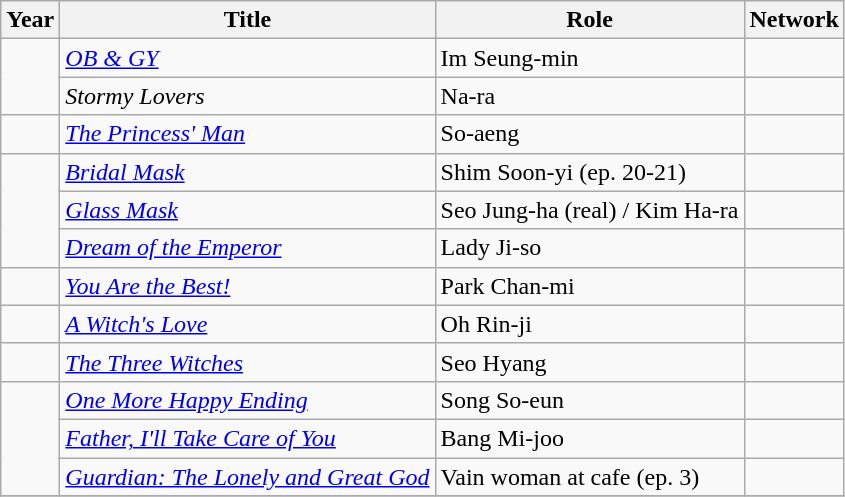<table class="wikitable">
<tr>
<th>Year</th>
<th>Title</th>
<th>Role</th>
<th>Network</th>
</tr>
<tr>
<td rowspan="2"></td>
<td><em><a href='#'>OB & GY</a></em></td>
<td>Im Seung-min</td>
<td></td>
</tr>
<tr>
<td><em>Stormy Lovers</em></td>
<td>Na-ra</td>
<td></td>
</tr>
<tr>
<td></td>
<td><em><a href='#'>The Princess' Man</a></em></td>
<td>So-aeng</td>
<td></td>
</tr>
<tr>
<td rowspan="3"></td>
<td><em><a href='#'>Bridal Mask</a></em></td>
<td>Shim Soon-yi (ep. 20-21)</td>
<td></td>
</tr>
<tr>
<td><em><a href='#'>Glass Mask</a></em></td>
<td>Seo Jung-ha (real) / Kim Ha-ra</td>
<td></td>
</tr>
<tr>
<td><em><a href='#'>Dream of the Emperor</a></em></td>
<td>Lady Ji-so</td>
<td></td>
</tr>
<tr>
<td></td>
<td><em><a href='#'>You Are the Best!</a></em></td>
<td>Park Chan-mi</td>
<td></td>
</tr>
<tr>
<td></td>
<td><em><a href='#'>A Witch's Love</a></em></td>
<td>Oh Rin-ji</td>
<td></td>
</tr>
<tr>
<td></td>
<td><em><a href='#'>The Three Witches</a></em></td>
<td>Seo Hyang</td>
<td></td>
</tr>
<tr>
<td rowspan="3"></td>
<td><em><a href='#'>One More Happy Ending</a></em></td>
<td>Song So-eun</td>
<td></td>
</tr>
<tr>
<td><em><a href='#'>Father, I'll Take Care of You</a></em></td>
<td>Bang Mi-joo</td>
<td></td>
</tr>
<tr>
<td><em><a href='#'>Guardian: The Lonely and Great God</a></em></td>
<td>Vain woman at cafe (ep. 3)</td>
<td></td>
</tr>
<tr>
</tr>
</table>
